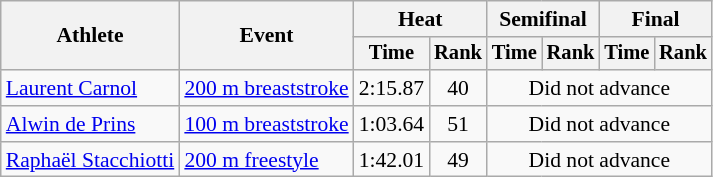<table class=wikitable style="font-size:90%">
<tr>
<th rowspan="2">Athlete</th>
<th rowspan="2">Event</th>
<th colspan="2">Heat</th>
<th colspan="2">Semifinal</th>
<th colspan="2">Final</th>
</tr>
<tr style="font-size:95%">
<th>Time</th>
<th>Rank</th>
<th>Time</th>
<th>Rank</th>
<th>Time</th>
<th>Rank</th>
</tr>
<tr align=center>
<td align=left><a href='#'>Laurent Carnol</a></td>
<td align=left><a href='#'>200 m breaststroke</a></td>
<td>2:15.87</td>
<td>40</td>
<td colspan=4>Did not advance</td>
</tr>
<tr align=center>
<td align=left><a href='#'>Alwin de Prins</a></td>
<td align=left><a href='#'>100 m breaststroke</a></td>
<td>1:03.64</td>
<td>51</td>
<td colspan=4>Did not advance</td>
</tr>
<tr align=center>
<td align=left><a href='#'>Raphaël Stacchiotti</a></td>
<td align=left><a href='#'>200 m freestyle</a></td>
<td>1:42.01</td>
<td>49</td>
<td colspan=4>Did not advance</td>
</tr>
</table>
